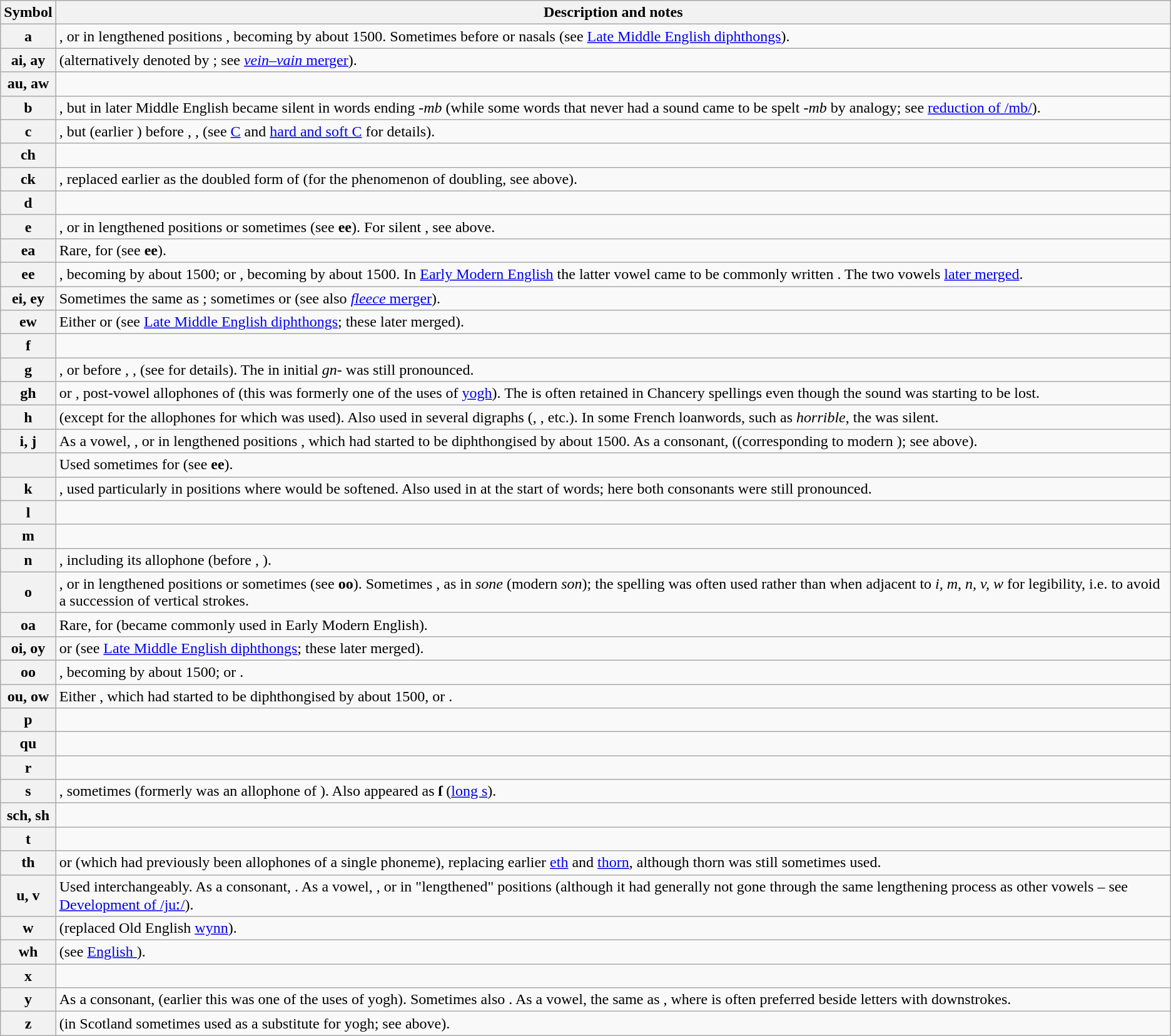<table class="wikitable">
<tr>
<th>Symbol</th>
<th>Description and notes</th>
</tr>
<tr>
<th>a</th>
<td>, or in lengthened positions , becoming  by about 1500. Sometimes  before  or nasals (see <a href='#'>Late Middle English diphthongs</a>).</td>
</tr>
<tr>
<th>ai, ay</th>
<td> (alternatively denoted by ; see <a href='#'><em>vein–vain</em> merger</a>).</td>
</tr>
<tr>
<th>au, aw</th>
<td></td>
</tr>
<tr>
<th>b</th>
<td>, but in later Middle English became silent in words ending <em>-mb</em> (while some words that never had a  sound came to be spelt <em>-mb</em> by analogy; see <a href='#'>reduction of /mb/</a>).</td>
</tr>
<tr>
<th>c</th>
<td>, but  (earlier ) before , ,  (see <a href='#'>C</a> and <a href='#'>hard and soft C</a> for details).</td>
</tr>
<tr>
<th>ch</th>
<td></td>
</tr>
<tr>
<th>ck</th>
<td>, replaced earlier  as the doubled form of  (for the phenomenon of doubling, see above).</td>
</tr>
<tr>
<th>d</th>
<td></td>
</tr>
<tr>
<th>e</th>
<td>, or in lengthened positions  or sometimes  (see <strong>ee</strong>). For silent , see above.</td>
</tr>
<tr>
<th>ea</th>
<td>Rare, for  (see <strong>ee</strong>).</td>
</tr>
<tr>
<th>ee</th>
<td>, becoming  by about 1500; or , becoming  by about 1500. In <a href='#'>Early Modern English</a> the latter vowel came to be commonly written . The two vowels <a href='#'>later merged</a>.</td>
</tr>
<tr>
<th>ei, ey</th>
<td>Sometimes the same as ; sometimes  or  (see also <a href='#'><em>fleece</em> merger</a>).</td>
</tr>
<tr>
<th>ew</th>
<td>Either  or  (see <a href='#'>Late Middle English diphthongs</a>; these later merged).</td>
</tr>
<tr>
<th>f</th>
<td></td>
</tr>
<tr>
<th>g</th>
<td>, or  before , ,  (see <a href='#'></a> for details). The  in initial <em>gn-</em> was still pronounced.</td>
</tr>
<tr>
<th>gh</th>
<td> or , post-vowel allophones of  (this was formerly one of the uses of <a href='#'>yogh</a>). The  is often retained in Chancery spellings even though the sound was starting to be lost.</td>
</tr>
<tr>
<th>h</th>
<td> (except for the allophones for which  was used). Also used in several digraphs (, , etc.). In some French loanwords, such as <em>horrible</em>, the  was silent.</td>
</tr>
<tr>
<th>i, j</th>
<td>As a vowel, , or in lengthened positions , which had started to be diphthongised by about 1500. As a consonant,  ((corresponding to modern ); see above).</td>
</tr>
<tr>
<th></th>
<td>Used sometimes for  (see <strong>ee</strong>).</td>
</tr>
<tr>
<th>k</th>
<td>, used particularly in positions where  would be softened. Also used in  at the start of words; here both consonants were still pronounced.</td>
</tr>
<tr>
<th>l</th>
<td></td>
</tr>
<tr>
<th>m</th>
<td></td>
</tr>
<tr>
<th>n</th>
<td>, including its allophone  (before , ).</td>
</tr>
<tr>
<th>o</th>
<td>, or in lengthened positions  or sometimes  (see <strong>oo</strong>). Sometimes , as in <em>sone</em> (modern <em>son</em>); the  spelling was often used rather than  when adjacent to <em>i, m, n, v, w</em> for legibility, i.e. to avoid a succession of vertical strokes.</td>
</tr>
<tr>
<th>oa</th>
<td>Rare, for  (became commonly used in Early Modern English).</td>
</tr>
<tr>
<th>oi, oy</th>
<td> or  (see <a href='#'>Late Middle English diphthongs</a>; these later merged).</td>
</tr>
<tr>
<th>oo</th>
<td>, becoming  by about 1500; or .</td>
</tr>
<tr>
<th>ou, ow</th>
<td>Either , which had started to be diphthongised by about 1500, or .</td>
</tr>
<tr>
<th>p</th>
<td></td>
</tr>
<tr>
<th>qu</th>
<td></td>
</tr>
<tr>
<th>r</th>
<td></td>
</tr>
<tr>
<th>s</th>
<td>, sometimes  (formerly  was an allophone of ). Also appeared as <strong>ſ</strong> (<a href='#'>long s</a>).</td>
</tr>
<tr>
<th>sch, sh</th>
<td></td>
</tr>
<tr>
<th>t</th>
<td></td>
</tr>
<tr>
<th>th</th>
<td> or  (which had previously been allophones of a single phoneme), replacing earlier <a href='#'>eth</a> and <a href='#'>thorn</a>, although thorn was still sometimes used.</td>
</tr>
<tr>
<th>u, v</th>
<td>Used interchangeably. As a consonant, . As a vowel, , or  in "lengthened" positions (although it had generally not gone through the same lengthening process as other vowels – see <a href='#'>Development of /juː/</a>).</td>
</tr>
<tr>
<th>w</th>
<td> (replaced Old English <a href='#'>wynn</a>).</td>
</tr>
<tr>
<th>wh</th>
<td> (see <a href='#'>English </a>).</td>
</tr>
<tr>
<th>x</th>
<td></td>
</tr>
<tr>
<th>y</th>
<td>As a consonant,  (earlier this was one of the uses of yogh). Sometimes also . As a vowel, the same as , where  is often preferred beside letters with downstrokes.</td>
</tr>
<tr>
<th>z</th>
<td> (in Scotland sometimes used as a substitute for yogh; see above).</td>
</tr>
</table>
